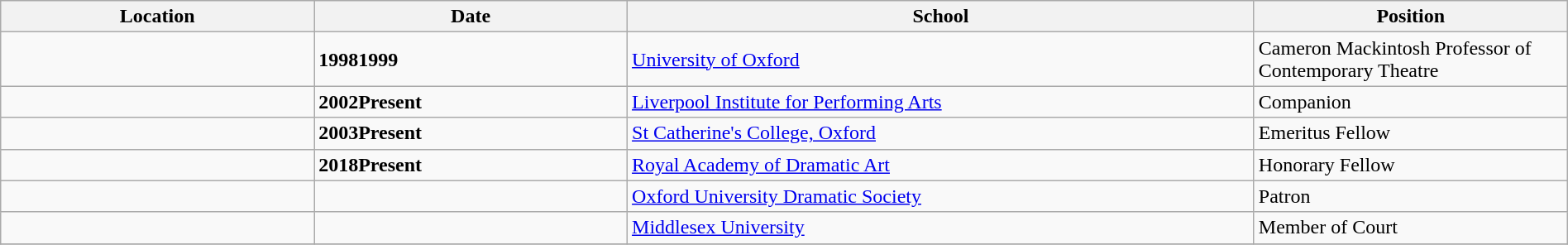<table class="wikitable" style="width:100%;">
<tr>
<th style="width:20%;">Location</th>
<th style="width:20%;">Date</th>
<th style="width:40%;">School</th>
<th style="width:20%;">Position</th>
</tr>
<tr>
<td></td>
<td><strong>19981999</strong></td>
<td><a href='#'>University of Oxford</a></td>
<td>Cameron Mackintosh Professor of Contemporary Theatre</td>
</tr>
<tr>
<td></td>
<td><strong>2002Present</strong></td>
<td><a href='#'>Liverpool Institute for Performing Arts</a></td>
<td>Companion</td>
</tr>
<tr>
<td></td>
<td><strong>2003Present</strong></td>
<td><a href='#'>St Catherine's College, Oxford</a></td>
<td>Emeritus Fellow</td>
</tr>
<tr>
<td></td>
<td><strong>2018Present</strong></td>
<td><a href='#'>Royal Academy of Dramatic Art</a></td>
<td>Honorary Fellow</td>
</tr>
<tr>
<td></td>
<td></td>
<td><a href='#'>Oxford University Dramatic Society</a></td>
<td>Patron</td>
</tr>
<tr>
<td></td>
<td></td>
<td><a href='#'>Middlesex University</a></td>
<td>Member of Court</td>
</tr>
<tr>
</tr>
</table>
